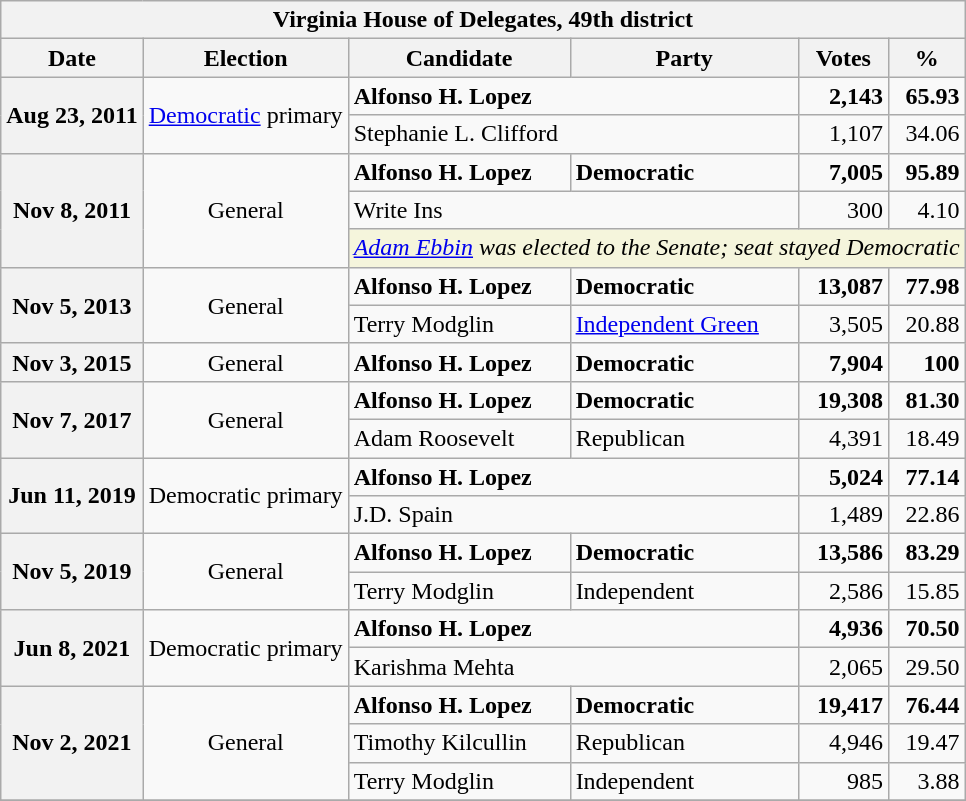<table class="wikitable">
<tr>
<th colspan="6">Virginia House of Delegates, 49th district</th>
</tr>
<tr>
<th>Date</th>
<th>Election</th>
<th>Candidate</th>
<th>Party</th>
<th>Votes</th>
<th>%</th>
</tr>
<tr>
<th rowspan="2">Aug 23, 2011</th>
<td rowspan="2" align="center" ><a href='#'>Democratic</a> primary</td>
<td colspan="2"><strong>Alfonso H. Lopez</strong></td>
<td align="right"><strong>2,143</strong></td>
<td align="right"><strong>65.93</strong></td>
</tr>
<tr>
<td colspan="2">Stephanie L. Clifford</td>
<td align="right">1,107</td>
<td align="right">34.06</td>
</tr>
<tr>
<th rowspan="3">Nov 8, 2011</th>
<td rowspan="3" align="center">General</td>
<td><strong>Alfonso H. Lopez</strong></td>
<td><strong>Democratic</strong></td>
<td align="right"><strong>7,005</strong></td>
<td align="right"><strong>95.89</strong></td>
</tr>
<tr>
<td colspan="2">Write Ins</td>
<td align="right">300</td>
<td align="right">4.10</td>
</tr>
<tr>
<td colspan="4" style="background:Beige"><em><a href='#'>Adam Ebbin</a> was elected to the Senate; seat stayed Democratic</em></td>
</tr>
<tr>
<th rowspan="2">Nov 5, 2013</th>
<td rowspan="2" align="center">General</td>
<td><strong>Alfonso H. Lopez</strong></td>
<td><strong>Democratic</strong></td>
<td align="right"><strong>13,087</strong></td>
<td align="right"><strong>77.98</strong></td>
</tr>
<tr>
<td colspan="1">Terry Modglin</td>
<td><a href='#'>Independent Green</a></td>
<td align="right">3,505</td>
<td align="right">20.88</td>
</tr>
<tr>
<th rowspan="1">Nov 3, 2015</th>
<td rowspan="1" align="center">General</td>
<td><strong>Alfonso H. Lopez</strong></td>
<td><strong>Democratic</strong></td>
<td align="right"><strong>7,904</strong></td>
<td align="right"><strong>100</strong></td>
</tr>
<tr>
<th rowspan="2">Nov 7, 2017</th>
<td rowspan="2" align="center">General</td>
<td><strong>Alfonso H. Lopez</strong></td>
<td><strong>Democratic</strong></td>
<td align="right"><strong>19,308</strong></td>
<td align="right"><strong>81.30</strong></td>
</tr>
<tr>
<td colspan="1">Adam Roosevelt</td>
<td>Republican</td>
<td align="right">4,391</td>
<td align="right">18.49</td>
</tr>
<tr>
<th rowspan="2">Jun 11, 2019</th>
<td rowspan="2" align="center" >Democratic primary</td>
<td colspan="2"><strong>Alfonso H. Lopez</strong></td>
<td align="right"><strong>5,024</strong></td>
<td align="right"><strong>77.14</strong></td>
</tr>
<tr>
<td colspan="2">J.D. Spain</td>
<td align="right">1,489</td>
<td align="right">22.86</td>
</tr>
<tr>
<th rowspan="2">Nov 5, 2019</th>
<td rowspan="2" align="center">General</td>
<td><strong>Alfonso H. Lopez</strong></td>
<td><strong>Democratic</strong></td>
<td align="right"><strong>13,586</strong></td>
<td align="right"><strong>83.29</strong></td>
</tr>
<tr>
<td colspan="1">Terry Modglin</td>
<td>Independent</td>
<td align="right">2,586</td>
<td align="right">15.85</td>
</tr>
<tr>
<th rowspan="2">Jun 8, 2021</th>
<td rowspan="2" align="center" >Democratic primary</td>
<td colspan="2"><strong>Alfonso H. Lopez</strong></td>
<td align="right"><strong>4,936</strong></td>
<td align="right"><strong>70.50</strong></td>
</tr>
<tr>
<td colspan="2">Karishma Mehta</td>
<td align="right">2,065</td>
<td align="right">29.50</td>
</tr>
<tr>
<th rowspan="3">Nov 2, 2021</th>
<td rowspan="3" align="center">General</td>
<td><strong>Alfonso H. Lopez</strong></td>
<td><strong>Democratic</strong></td>
<td align="right"><strong>19,417</strong></td>
<td align="right"><strong>76.44</strong></td>
</tr>
<tr>
<td colspan="1">Timothy Kilcullin</td>
<td>Republican</td>
<td align="right">4,946</td>
<td align="right">19.47</td>
</tr>
<tr>
<td colspan="1">Terry Modglin</td>
<td>Independent</td>
<td align="right">985</td>
<td align="right">3.88</td>
</tr>
<tr>
</tr>
</table>
